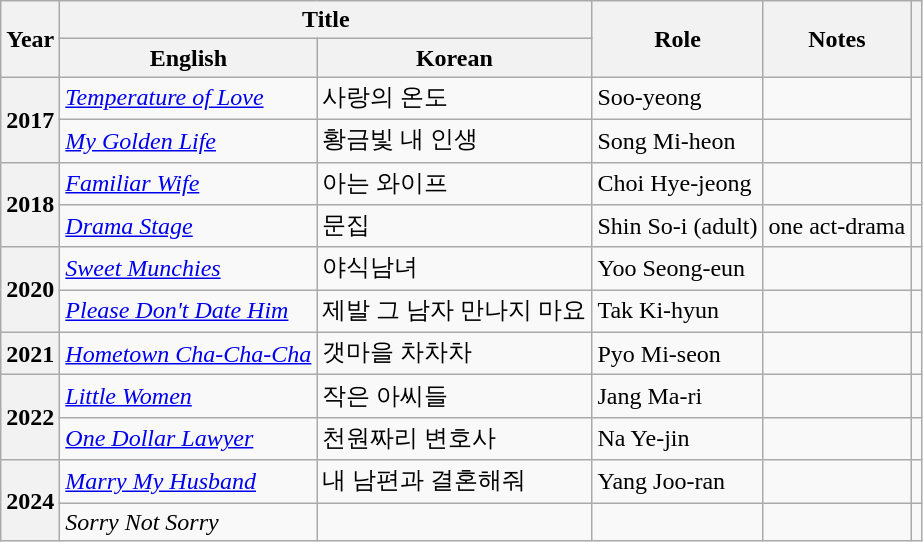<table class="wikitable plainrowheaders sortable">
<tr>
<th rowspan="2" scope="col">Year</th>
<th colspan="2" scope="col">Title</th>
<th rowspan="2" scope="col">Role</th>
<th rowspan="2" scope="col" class="unsortable">Notes</th>
<th rowspan="2" scope="col" class="unsortable"></th>
</tr>
<tr>
<th>English</th>
<th>Korean</th>
</tr>
<tr>
<th scope="row" rowspan="2">2017</th>
<td><em><a href='#'>Temperature of Love</a></em></td>
<td>사랑의 온도</td>
<td>Soo-yeong</td>
<td></td>
<td rowspan="2" style="text-align:center"></td>
</tr>
<tr>
<td><em><a href='#'>My Golden Life</a></em></td>
<td>황금빛 내 인생</td>
<td>Song Mi-heon</td>
<td></td>
</tr>
<tr>
<th scope="row"  rowspan="2">2018</th>
<td><em><a href='#'>Familiar Wife</a></em></td>
<td>아는 와이프</td>
<td>Choi Hye-jeong</td>
<td></td>
<td style="text-align:center"></td>
</tr>
<tr>
<td><em><a href='#'>Drama Stage</a></em></td>
<td>문집</td>
<td>Shin So-i (adult)</td>
<td>one act-drama</td>
<td style="text-align:center"></td>
</tr>
<tr>
<th scope="row"  rowspan="2">2020</th>
<td><em><a href='#'>Sweet Munchies</a></em></td>
<td>야식남녀</td>
<td>Yoo Seong-eun</td>
<td></td>
<td style="text-align:center"></td>
</tr>
<tr>
<td><em><a href='#'>Please Don't Date Him</a></em></td>
<td>제발 그 남자 만나지 마요</td>
<td>Tak Ki-hyun</td>
<td></td>
<td style="text-align:center"></td>
</tr>
<tr>
<th scope="row">2021</th>
<td><em><a href='#'>Hometown Cha-Cha-Cha</a></em></td>
<td>갯마을 차차차</td>
<td>Pyo Mi-seon</td>
<td></td>
<td style="text-align:center"></td>
</tr>
<tr>
<th scope="row"  rowspan="2">2022</th>
<td><em><a href='#'>Little Women</a></em></td>
<td>작은 아씨들</td>
<td>Jang Ma-ri</td>
<td></td>
<td style="text-align:center"></td>
</tr>
<tr>
<td><em><a href='#'>One Dollar Lawyer</a></em></td>
<td>천원짜리 변호사</td>
<td>Na Ye-jin</td>
<td></td>
<td style="text-align:center"></td>
</tr>
<tr>
<th rowspan="2" scope="row">2024</th>
<td><em><a href='#'>Marry My Husband</a></em></td>
<td>내 남편과 결혼해줘</td>
<td>Yang Joo-ran</td>
<td></td>
<td style="text-align:center"></td>
</tr>
<tr>
<td><em>Sorry Not Sorry</em></td>
<td></td>
<td></td>
<td></td>
<td></td>
</tr>
</table>
